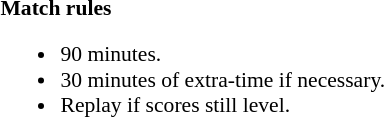<table width=100% style="font-size: 90%">
<tr>
<td width=50% valign=top><br><strong>Match rules</strong><ul><li>90 minutes.</li><li>30 minutes of extra-time if necessary.</li><li>Replay if scores still level.</li></ul></td>
</tr>
</table>
